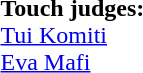<table style="width:100%; font-size:100%;">
<tr>
<td><br><strong>Touch judges:</strong>
<br> <a href='#'>Tui Komiti</a>
<br> <a href='#'>Eva Mafi</a></td>
</tr>
</table>
